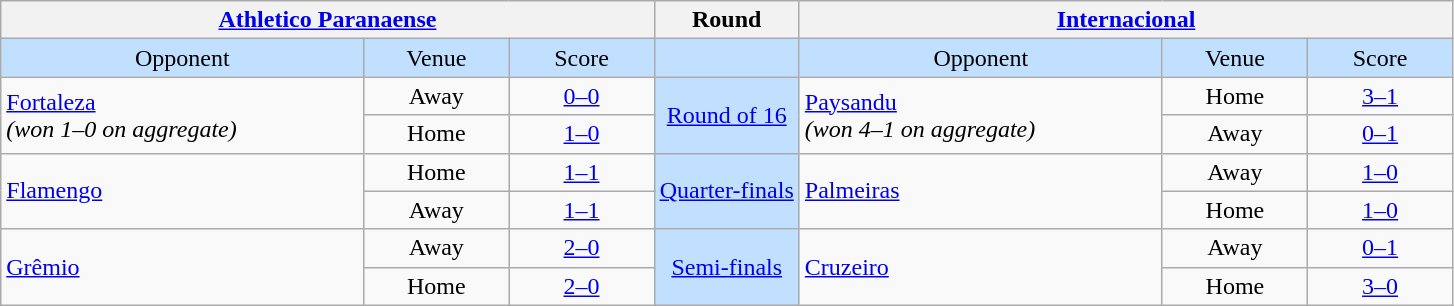<table class="wikitable" style="text-align: center;">
<tr>
<th colspan=3> <a href='#'>Athletico Paranaense</a></th>
<th>Round</th>
<th colspan=3> <a href='#'>Internacional</a></th>
</tr>
<tr bgcolor=#c1e0ff>
<td width=25%>Opponent</td>
<td width=10%>Venue</td>
<td width=10%>Score</td>
<td width=10%></td>
<td width=25%>Opponent</td>
<td width=10%>Venue</td>
<td width=10%>Score</td>
</tr>
<tr>
<td rowspan=2 align=left> <a href='#'>Fortaleza</a><br><em>(won 1–0 on aggregate)</em></td>
<td>Away</td>
<td><a href='#'>0–0</a></td>
<td rowspan=2 bgcolor=#c1e0ff><a href='#'>Round of 16</a></td>
<td rowspan=2 align=left> <a href='#'>Paysandu</a><br><em>(won 4–1 on aggregate)</em></td>
<td>Home</td>
<td><a href='#'>3–1</a></td>
</tr>
<tr>
<td>Home</td>
<td><a href='#'>1–0</a></td>
<td>Away</td>
<td><a href='#'>0–1</a></td>
</tr>
<tr>
<td rowspan=2 align=left> <a href='#'>Flamengo</a><br></td>
<td>Home</td>
<td><a href='#'>1–1</a></td>
<td rowspan=2 bgcolor=#c1e0ff><a href='#'>Quarter-finals</a></td>
<td rowspan=2 align=left> <a href='#'>Palmeiras</a><br></td>
<td>Away</td>
<td><a href='#'>1–0</a></td>
</tr>
<tr>
<td>Away</td>
<td><a href='#'>1–1</a></td>
<td>Home</td>
<td><a href='#'>1–0</a></td>
</tr>
<tr>
<td rowspan=2 align=left> <a href='#'>Grêmio</a><br></td>
<td>Away</td>
<td><a href='#'>2–0</a></td>
<td rowspan=2 bgcolor=#c1e0ff><a href='#'>Semi-finals</a></td>
<td rowspan=2 align=left> <a href='#'>Cruzeiro</a><br></td>
<td>Away</td>
<td><a href='#'>0–1</a></td>
</tr>
<tr>
<td>Home</td>
<td><a href='#'>2–0</a></td>
<td>Home</td>
<td><a href='#'>3–0</a></td>
</tr>
</table>
